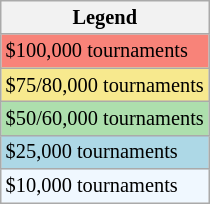<table class=wikitable style="font-size:85%">
<tr>
<th>Legend</th>
</tr>
<tr style="background:#f88379;">
<td>$100,000 tournaments</td>
</tr>
<tr style="background:#f7e98e;">
<td>$75/80,000 tournaments</td>
</tr>
<tr style="background:#addfad;">
<td>$50/60,000 tournaments</td>
</tr>
<tr style="background:lightblue;">
<td>$25,000 tournaments</td>
</tr>
<tr style="background:#f0f8ff;">
<td>$10,000 tournaments</td>
</tr>
</table>
